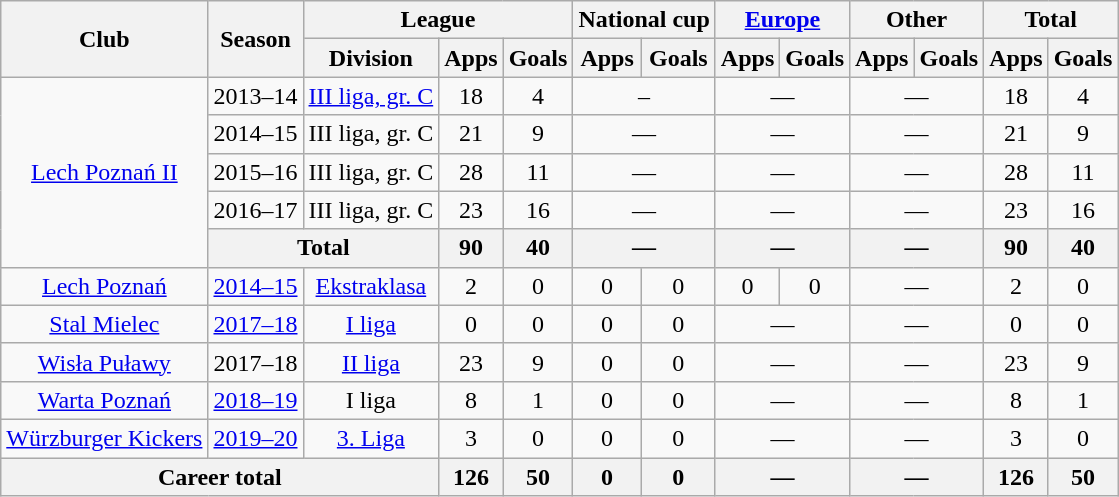<table class="wikitable" style="text-align:center">
<tr>
<th rowspan="2">Club</th>
<th rowspan="2">Season</th>
<th colspan="3">League</th>
<th colspan="2">National cup</th>
<th colspan="2"><a href='#'>Europe</a></th>
<th colspan="2">Other</th>
<th colspan="2">Total</th>
</tr>
<tr>
<th>Division</th>
<th>Apps</th>
<th>Goals</th>
<th>Apps</th>
<th>Goals</th>
<th>Apps</th>
<th>Goals</th>
<th>Apps</th>
<th>Goals</th>
<th>Apps</th>
<th>Goals</th>
</tr>
<tr>
<td rowspan="5"><a href='#'>Lech Poznań II</a></td>
<td>2013–14</td>
<td><a href='#'>III liga, gr. C</a></td>
<td>18</td>
<td>4</td>
<td colspan="2">–</td>
<td colspan="2">—</td>
<td colspan="2">—</td>
<td>18</td>
<td>4</td>
</tr>
<tr>
<td>2014–15</td>
<td>III liga, gr. C</td>
<td>21</td>
<td>9</td>
<td colspan="2">—</td>
<td colspan="2">—</td>
<td colspan="2">—</td>
<td>21</td>
<td>9</td>
</tr>
<tr>
<td>2015–16</td>
<td>III liga, gr. C</td>
<td>28</td>
<td>11</td>
<td colspan="2">—</td>
<td colspan="2">—</td>
<td colspan="2">—</td>
<td>28</td>
<td>11</td>
</tr>
<tr>
<td>2016–17</td>
<td>III liga, gr. C</td>
<td>23</td>
<td>16</td>
<td colspan="2">—</td>
<td colspan="2">—</td>
<td colspan="2">—</td>
<td>23</td>
<td>16</td>
</tr>
<tr>
<th colspan="2">Total</th>
<th>90</th>
<th>40</th>
<th colspan="2">—</th>
<th colspan="2">—</th>
<th colspan="2">—</th>
<th>90</th>
<th>40</th>
</tr>
<tr>
<td><a href='#'>Lech Poznań</a></td>
<td><a href='#'>2014–15</a></td>
<td><a href='#'>Ekstraklasa</a></td>
<td>2</td>
<td>0</td>
<td>0</td>
<td>0</td>
<td>0</td>
<td>0</td>
<td colspan="2">—</td>
<td>2</td>
<td>0</td>
</tr>
<tr>
<td><a href='#'>Stal Mielec</a></td>
<td><a href='#'>2017–18</a></td>
<td><a href='#'>I liga</a></td>
<td>0</td>
<td>0</td>
<td>0</td>
<td>0</td>
<td colspan="2">—</td>
<td colspan="2">—</td>
<td>0</td>
<td>0</td>
</tr>
<tr>
<td><a href='#'>Wisła Puławy</a></td>
<td>2017–18</td>
<td><a href='#'>II liga</a></td>
<td>23</td>
<td>9</td>
<td>0</td>
<td>0</td>
<td colspan="2">—</td>
<td colspan="2">—</td>
<td>23</td>
<td>9</td>
</tr>
<tr>
<td><a href='#'>Warta Poznań</a></td>
<td><a href='#'>2018–19</a></td>
<td>I liga</td>
<td>8</td>
<td>1</td>
<td>0</td>
<td>0</td>
<td colspan="2">—</td>
<td colspan="2">—</td>
<td>8</td>
<td>1</td>
</tr>
<tr>
<td><a href='#'>Würzburger Kickers</a></td>
<td><a href='#'>2019–20</a></td>
<td><a href='#'>3. Liga</a></td>
<td>3</td>
<td>0</td>
<td>0</td>
<td>0</td>
<td colspan="2">—</td>
<td colspan="2">—</td>
<td>3</td>
<td>0</td>
</tr>
<tr>
<th colspan="3">Career total</th>
<th>126</th>
<th>50</th>
<th>0</th>
<th>0</th>
<th colspan="2">—</th>
<th colspan="2">—</th>
<th>126</th>
<th>50</th>
</tr>
</table>
